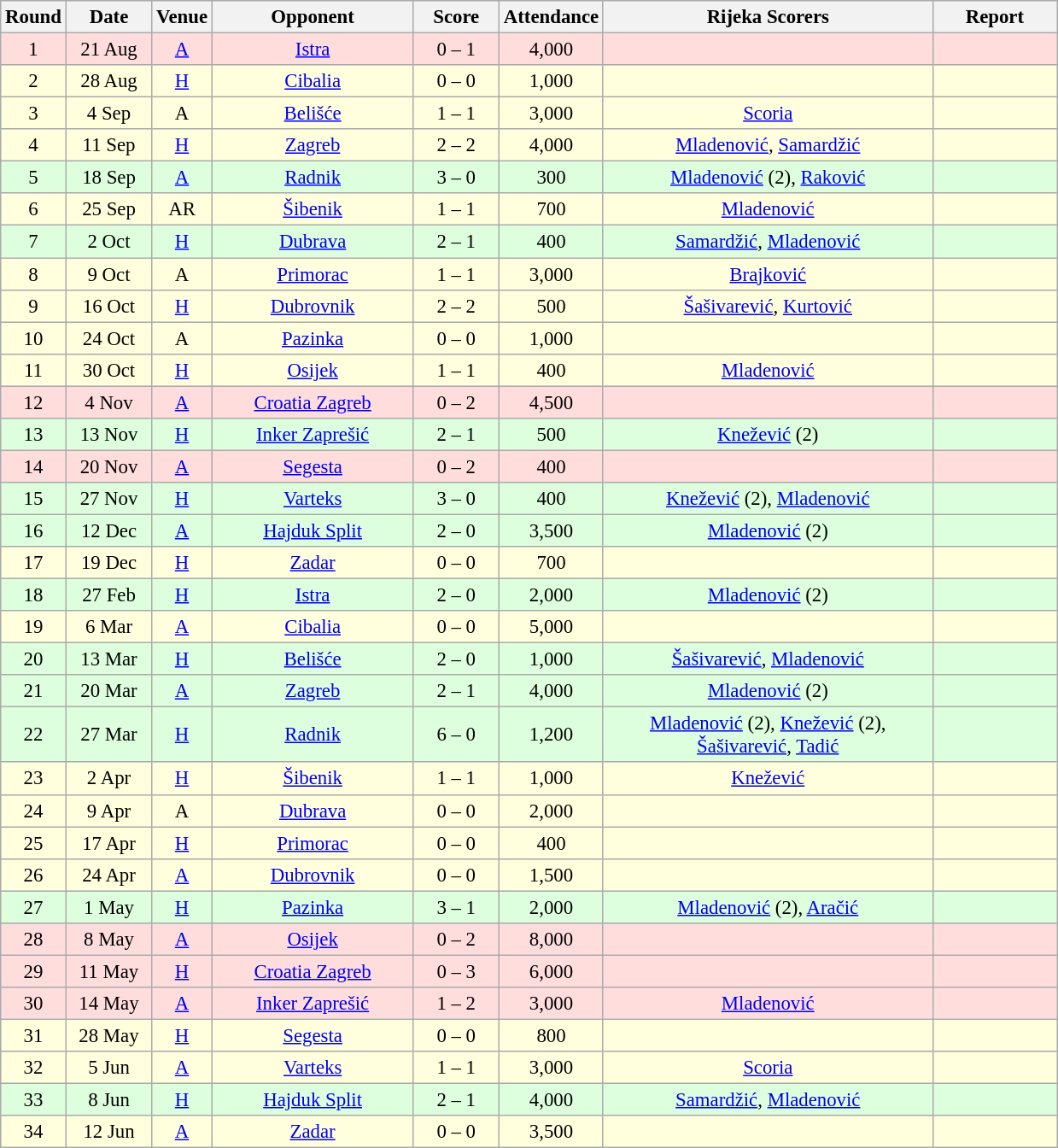<table class="wikitable sortable" style="text-align: center; font-size:95%;">
<tr>
<th width="30">Round</th>
<th width="60">Date</th>
<th width="20">Venue</th>
<th width="150">Opponent</th>
<th width="60">Score</th>
<th width="40">Attendance</th>
<th width="250">Rijeka Scorers</th>
<th width="90" class="unsortable">Report</th>
</tr>
<tr bgcolor="#ffdddd">
<td>1</td>
<td>21 Aug</td>
<td><a href='#'>A</a></td>
<td><a href='#'>Istra</a></td>
<td>0 – 1</td>
<td>4,000</td>
<td></td>
<td></td>
</tr>
<tr bgcolor="#ffffdd">
<td>2</td>
<td>28 Aug</td>
<td><a href='#'>H</a></td>
<td><a href='#'>Cibalia</a></td>
<td>0 – 0</td>
<td>1,000</td>
<td></td>
<td></td>
</tr>
<tr bgcolor="#ffffdd">
<td>3</td>
<td>4 Sep</td>
<td>A</td>
<td><a href='#'>Belišće</a></td>
<td>1 – 1</td>
<td>3,000</td>
<td><a href='#'>Scoria</a></td>
<td></td>
</tr>
<tr bgcolor="#ffffdd">
<td>4</td>
<td>11 Sep</td>
<td><a href='#'>H</a></td>
<td><a href='#'>Zagreb</a></td>
<td>2 – 2</td>
<td>4,000</td>
<td><a href='#'>Mladenović</a>, <a href='#'>Samardžić</a></td>
<td></td>
</tr>
<tr bgcolor="#ddffdd">
<td>5</td>
<td>18 Sep</td>
<td><a href='#'>A</a></td>
<td><a href='#'>Radnik</a></td>
<td>3 – 0</td>
<td>300</td>
<td><a href='#'>Mladenović</a> (2), <a href='#'>Raković</a></td>
<td></td>
</tr>
<tr bgcolor="#ffffdd">
<td>6</td>
<td>25 Sep</td>
<td>AR</td>
<td><a href='#'>Šibenik</a></td>
<td>1 – 1</td>
<td>700</td>
<td><a href='#'>Mladenović</a></td>
<td></td>
</tr>
<tr bgcolor="#ddffdd">
<td>7</td>
<td>2 Oct</td>
<td><a href='#'>H</a></td>
<td><a href='#'>Dubrava</a></td>
<td>2 – 1</td>
<td>400</td>
<td><a href='#'>Samardžić</a>, <a href='#'>Mladenović</a></td>
<td></td>
</tr>
<tr bgcolor="#ffffdd">
<td>8</td>
<td>9 Oct</td>
<td>A</td>
<td><a href='#'>Primorac</a></td>
<td>1 – 1</td>
<td>3,000</td>
<td><a href='#'>Brajković</a></td>
<td></td>
</tr>
<tr bgcolor="#ffffdd">
<td>9</td>
<td>16 Oct</td>
<td><a href='#'>H</a></td>
<td><a href='#'>Dubrovnik</a></td>
<td>2 – 2</td>
<td>500</td>
<td><a href='#'>Šašivarević</a>, <a href='#'>Kurtović</a></td>
<td></td>
</tr>
<tr bgcolor="#ffffdd">
<td>10</td>
<td>24 Oct</td>
<td>A</td>
<td><a href='#'>Pazinka</a></td>
<td>0 – 0</td>
<td>1,000</td>
<td></td>
<td></td>
</tr>
<tr bgcolor="#ffffdd">
<td>11</td>
<td>30 Oct</td>
<td><a href='#'>H</a></td>
<td><a href='#'>Osijek</a></td>
<td>1 – 1</td>
<td>400</td>
<td><a href='#'>Mladenović</a></td>
<td></td>
</tr>
<tr bgcolor="#ffdddd">
<td>12</td>
<td>4 Nov</td>
<td><a href='#'>A</a></td>
<td><a href='#'>Croatia Zagreb</a></td>
<td>0 – 2</td>
<td>4,500</td>
<td></td>
<td></td>
</tr>
<tr bgcolor="#ddffdd">
<td>13</td>
<td>13 Nov</td>
<td><a href='#'>H</a></td>
<td><a href='#'>Inker Zaprešić</a></td>
<td>2 – 1</td>
<td>500</td>
<td><a href='#'>Knežević</a> (2)</td>
<td></td>
</tr>
<tr bgcolor="#ffdddd">
<td>14</td>
<td>20 Nov</td>
<td><a href='#'>A</a></td>
<td><a href='#'>Segesta</a></td>
<td>0 – 2</td>
<td>400</td>
<td></td>
<td></td>
</tr>
<tr bgcolor="#ddffdd">
<td>15</td>
<td>27 Nov</td>
<td><a href='#'>H</a></td>
<td><a href='#'>Varteks</a></td>
<td>3 – 0</td>
<td>400</td>
<td><a href='#'>Knežević</a> (2), <a href='#'>Mladenović</a></td>
<td></td>
</tr>
<tr bgcolor="#ddffdd">
<td>16</td>
<td>12 Dec</td>
<td><a href='#'>A</a></td>
<td><a href='#'>Hajduk Split</a></td>
<td>2 – 0</td>
<td>3,500</td>
<td><a href='#'>Mladenović</a> (2)</td>
<td></td>
</tr>
<tr bgcolor="#ffffdd">
<td>17</td>
<td>19 Dec</td>
<td><a href='#'>H</a></td>
<td><a href='#'>Zadar</a></td>
<td>0 – 0</td>
<td>700</td>
<td></td>
<td></td>
</tr>
<tr bgcolor="#ddffdd">
<td>18</td>
<td>27 Feb</td>
<td><a href='#'>H</a></td>
<td><a href='#'>Istra</a></td>
<td>2 – 0</td>
<td>2,000</td>
<td><a href='#'>Mladenović</a> (2)</td>
<td></td>
</tr>
<tr bgcolor="#ffffdd">
<td>19</td>
<td>6 Mar</td>
<td><a href='#'>A</a></td>
<td><a href='#'>Cibalia</a></td>
<td>0 – 0</td>
<td>5,000</td>
<td></td>
<td></td>
</tr>
<tr bgcolor="#ddffdd">
<td>20</td>
<td>13 Mar</td>
<td><a href='#'>H</a></td>
<td><a href='#'>Belišće</a></td>
<td>2 – 0</td>
<td>1,000</td>
<td><a href='#'>Šašivarević</a>, <a href='#'>Mladenović</a></td>
<td></td>
</tr>
<tr bgcolor="#ddffdd">
<td>21</td>
<td>20 Mar</td>
<td><a href='#'>A</a></td>
<td><a href='#'>Zagreb</a></td>
<td>2 – 1</td>
<td>4,000</td>
<td><a href='#'>Mladenović</a> (2)</td>
<td></td>
</tr>
<tr bgcolor="#ddffdd">
<td>22</td>
<td>27 Mar</td>
<td><a href='#'>H</a></td>
<td><a href='#'>Radnik</a></td>
<td>6 – 0</td>
<td>1,200</td>
<td><a href='#'>Mladenović</a> (2), <a href='#'>Knežević</a> (2), <a href='#'>Šašivarević</a>, <a href='#'>Tadić</a></td>
<td></td>
</tr>
<tr bgcolor="#ffffdd">
<td>23</td>
<td>2 Apr</td>
<td><a href='#'>H</a></td>
<td><a href='#'>Šibenik</a></td>
<td>1 – 1</td>
<td>1,000</td>
<td><a href='#'>Knežević</a></td>
<td></td>
</tr>
<tr bgcolor="#ffffdd">
<td>24</td>
<td>9 Apr</td>
<td>A</td>
<td><a href='#'>Dubrava</a></td>
<td>0 – 0</td>
<td>2,000</td>
<td></td>
<td></td>
</tr>
<tr bgcolor="#ffffdd">
<td>25</td>
<td>17 Apr</td>
<td><a href='#'>H</a></td>
<td><a href='#'>Primorac</a></td>
<td>0 – 0</td>
<td>400</td>
<td></td>
<td></td>
</tr>
<tr bgcolor="#ffffdd">
<td>26</td>
<td>24 Apr</td>
<td><a href='#'>A</a></td>
<td><a href='#'>Dubrovnik</a></td>
<td>0 – 0</td>
<td>1,500</td>
<td></td>
<td></td>
</tr>
<tr bgcolor="#ddffdd">
<td>27</td>
<td>1 May</td>
<td><a href='#'>H</a></td>
<td><a href='#'>Pazinka</a></td>
<td>3 – 1</td>
<td>2,000</td>
<td><a href='#'>Mladenović</a> (2), <a href='#'>Aračić</a></td>
<td></td>
</tr>
<tr bgcolor="#ffdddd">
<td>28</td>
<td>8 May</td>
<td><a href='#'>A</a></td>
<td><a href='#'>Osijek</a></td>
<td>0 – 2</td>
<td>8,000</td>
<td></td>
<td></td>
</tr>
<tr bgcolor="#ffdddd">
<td>29</td>
<td>11 May</td>
<td><a href='#'>H</a></td>
<td><a href='#'>Croatia Zagreb</a></td>
<td>0 – 3</td>
<td>6,000</td>
<td></td>
<td></td>
</tr>
<tr bgcolor="#ffdddd">
<td>30</td>
<td>14 May</td>
<td><a href='#'>A</a></td>
<td><a href='#'>Inker Zaprešić</a></td>
<td>1 – 2</td>
<td>3,000</td>
<td><a href='#'>Mladenović</a></td>
<td></td>
</tr>
<tr bgcolor="#ffffdd">
<td>31</td>
<td>28 May</td>
<td><a href='#'>H</a></td>
<td><a href='#'>Segesta</a></td>
<td>0 – 0</td>
<td>800</td>
<td></td>
<td></td>
</tr>
<tr bgcolor="#ffffdd">
<td>32</td>
<td>5 Jun</td>
<td><a href='#'>A</a></td>
<td><a href='#'>Varteks</a></td>
<td>1 – 1</td>
<td>3,000</td>
<td><a href='#'>Scoria</a></td>
<td></td>
</tr>
<tr bgcolor="#ddffdd">
<td>33</td>
<td>8 Jun</td>
<td><a href='#'>H</a></td>
<td><a href='#'>Hajduk Split</a></td>
<td>2 – 1</td>
<td>4,000</td>
<td><a href='#'>Samardžić</a>, <a href='#'>Mladenović</a></td>
<td></td>
</tr>
<tr bgcolor="#ffffdd">
<td>34</td>
<td>12 Jun</td>
<td><a href='#'>A</a></td>
<td><a href='#'>Zadar</a></td>
<td>0 – 0</td>
<td>3,500</td>
<td></td>
<td></td>
</tr>
</table>
